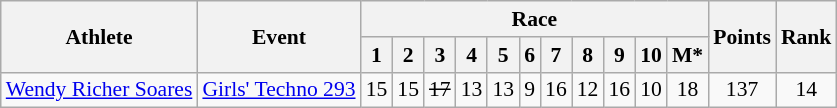<table class="wikitable" border="1" style="font-size:90%">
<tr>
<th rowspan=2>Athlete</th>
<th rowspan=2>Event</th>
<th colspan=11>Race</th>
<th rowspan=2>Points</th>
<th rowspan=2>Rank</th>
</tr>
<tr>
<th>1</th>
<th>2</th>
<th>3</th>
<th>4</th>
<th>5</th>
<th>6</th>
<th>7</th>
<th>8</th>
<th>9</th>
<th>10</th>
<th>M*</th>
</tr>
<tr>
<td><a href='#'>Wendy Richer Soares</a></td>
<td><a href='#'>Girls' Techno 293</a></td>
<td align=center>15</td>
<td align=center>15</td>
<td align=center><s>17</s></td>
<td align=center>13</td>
<td align=center>13</td>
<td align=center>9</td>
<td align=center>16</td>
<td align=center>12</td>
<td align=center>16</td>
<td align=center>10</td>
<td align=center>18</td>
<td align=center>137</td>
<td align=center>14</td>
</tr>
</table>
